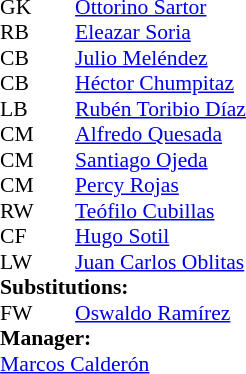<table style="font-size:90%; margin:0.2em auto;" cellspacing="0" cellpadding="0">
<tr>
<th width="25"></th>
<th width="25"></th>
</tr>
<tr>
<td>GK</td>
<td></td>
<td><a href='#'>Ottorino Sartor</a></td>
</tr>
<tr>
<td>RB</td>
<td></td>
<td><a href='#'>Eleazar Soria</a></td>
</tr>
<tr>
<td>CB</td>
<td></td>
<td><a href='#'>Julio Meléndez</a></td>
</tr>
<tr>
<td>CB</td>
<td></td>
<td><a href='#'>Héctor Chumpitaz</a></td>
</tr>
<tr>
<td>LB</td>
<td></td>
<td><a href='#'>Rubén Toribio Díaz</a></td>
</tr>
<tr>
<td>CM</td>
<td></td>
<td><a href='#'>Alfredo Quesada</a></td>
</tr>
<tr>
<td>CM</td>
<td></td>
<td><a href='#'>Santiago Ojeda</a></td>
</tr>
<tr>
<td>CM</td>
<td></td>
<td><a href='#'>Percy Rojas</a></td>
<td></td>
<td></td>
</tr>
<tr>
<td>RW</td>
<td></td>
<td><a href='#'>Teófilo Cubillas</a></td>
</tr>
<tr>
<td>CF</td>
<td></td>
<td><a href='#'>Hugo Sotil</a></td>
</tr>
<tr>
<td>LW</td>
<td></td>
<td><a href='#'>Juan Carlos Oblitas</a></td>
</tr>
<tr>
<td colspan=3><strong>Substitutions:</strong></td>
</tr>
<tr>
<td>FW</td>
<td></td>
<td><a href='#'>Oswaldo Ramírez</a></td>
<td></td>
<td></td>
</tr>
<tr>
<td colspan=3><strong>Manager:</strong></td>
</tr>
<tr>
<td colspan=3><a href='#'>Marcos Calderón</a></td>
</tr>
</table>
